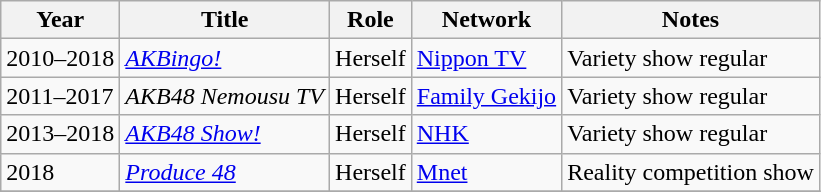<table class="wikitable sortable">
<tr>
<th>Year</th>
<th>Title</th>
<th>Role</th>
<th>Network</th>
<th class="unsortable">Notes</th>
</tr>
<tr>
<td>2010–2018</td>
<td><em><a href='#'>AKBingo!</a></em></td>
<td>Herself</td>
<td><a href='#'>Nippon TV</a></td>
<td>Variety show regular</td>
</tr>
<tr>
<td>2011–2017</td>
<td><em>AKB48 Nemousu TV</em></td>
<td>Herself</td>
<td><a href='#'>Family Gekijo</a></td>
<td>Variety show regular</td>
</tr>
<tr>
<td>2013–2018</td>
<td><em><a href='#'>AKB48 Show!</a></em></td>
<td>Herself</td>
<td><a href='#'>NHK</a></td>
<td>Variety show regular</td>
</tr>
<tr>
<td>2018</td>
<td><em><a href='#'>Produce 48</a></em></td>
<td>Herself</td>
<td><a href='#'>Mnet</a></td>
<td>Reality competition show</td>
</tr>
<tr>
</tr>
</table>
